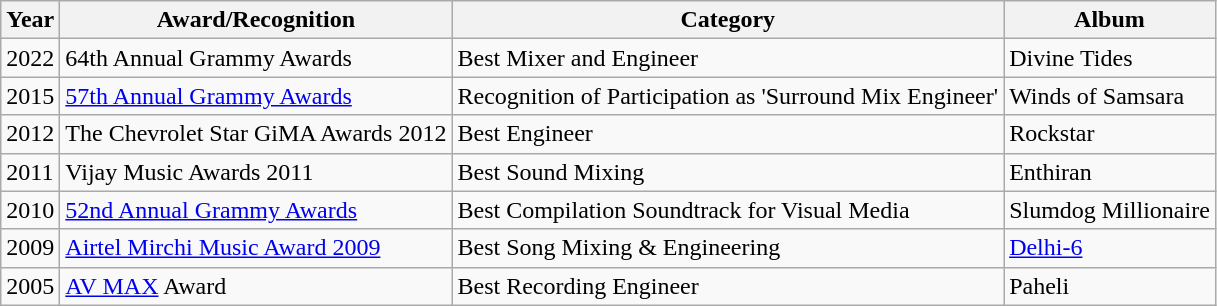<table class="wikitable sortable" border="1">
<tr>
<th>Year</th>
<th>Award/Recognition</th>
<th>Category</th>
<th>Album</th>
</tr>
<tr>
<td>2022</td>
<td>64th Annual Grammy Awards</td>
<td>Best Mixer and Engineer</td>
<td>Divine Tides</td>
</tr>
<tr>
<td>2015</td>
<td><a href='#'>57th Annual Grammy Awards</a></td>
<td>Recognition of Participation as 'Surround Mix Engineer'</td>
<td>Winds of Samsara</td>
</tr>
<tr>
<td>2012</td>
<td>The Chevrolet Star GiMA Awards 2012</td>
<td>Best Engineer</td>
<td>Rockstar</td>
</tr>
<tr>
<td>2011</td>
<td>Vijay Music Awards 2011</td>
<td>Best Sound Mixing</td>
<td>Enthiran</td>
</tr>
<tr>
<td>2010</td>
<td><a href='#'>52nd Annual Grammy Awards</a></td>
<td>Best Compilation Soundtrack for Visual Media</td>
<td>Slumdog Millionaire</td>
</tr>
<tr>
<td>2009</td>
<td><a href='#'>Airtel Mirchi Music Award 2009</a></td>
<td>Best Song Mixing & Engineering</td>
<td><a href='#'>Delhi-6</a></td>
</tr>
<tr>
<td>2005</td>
<td><a href='#'>AV MAX</a> Award</td>
<td>Best Recording Engineer</td>
<td>Paheli</td>
</tr>
</table>
